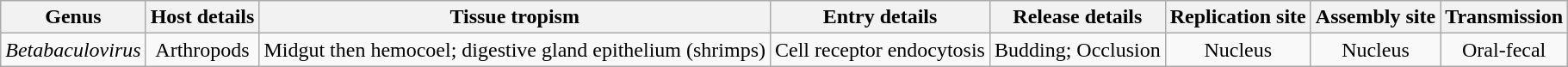<table class="wikitable sortable" style="text-align:center">
<tr>
<th>Genus</th>
<th>Host details</th>
<th>Tissue tropism</th>
<th>Entry details</th>
<th>Release details</th>
<th>Replication site</th>
<th>Assembly site</th>
<th>Transmission</th>
</tr>
<tr>
<td><em>Betabaculovirus</em></td>
<td>Arthropods</td>
<td>Midgut then hemocoel; digestive gland epithelium (shrimps)</td>
<td>Cell receptor endocytosis</td>
<td>Budding; Occlusion</td>
<td>Nucleus</td>
<td>Nucleus</td>
<td>Oral-fecal</td>
</tr>
</table>
